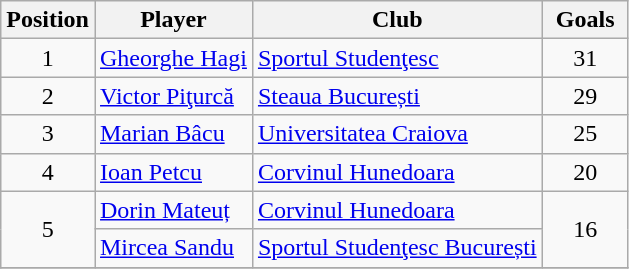<table class="wikitable">
<tr>
<th width="50px">Position</th>
<th>Player</th>
<th>Club</th>
<th width="50px">Goals</th>
</tr>
<tr>
<td rowspan=1 align="center">1</td>
<td><a href='#'>Gheorghe Hagi</a></td>
<td><a href='#'>Sportul Studenţesc</a></td>
<td rowspan=1 align=center>31</td>
</tr>
<tr>
<td rowspan=1 align="center">2</td>
<td><a href='#'>Victor Piţurcă</a></td>
<td><a href='#'>Steaua București</a></td>
<td rowspan=1 align=center>29</td>
</tr>
<tr>
<td rowspan=1 align="center">3</td>
<td><a href='#'>Marian Bâcu</a></td>
<td><a href='#'>Universitatea Craiova</a></td>
<td rowspan=1 align=center>25</td>
</tr>
<tr>
<td rowspan=1 align="center">4</td>
<td><a href='#'>Ioan Petcu</a></td>
<td><a href='#'>Corvinul Hunedoara</a></td>
<td rowspan=1 align=center>20</td>
</tr>
<tr>
<td rowspan=2 align="center">5</td>
<td><a href='#'>Dorin Mateuț</a></td>
<td><a href='#'>Corvinul Hunedoara</a></td>
<td rowspan=2 align=center>16</td>
</tr>
<tr>
<td><a href='#'>Mircea Sandu</a></td>
<td><a href='#'>Sportul Studenţesc București</a></td>
</tr>
<tr>
</tr>
</table>
